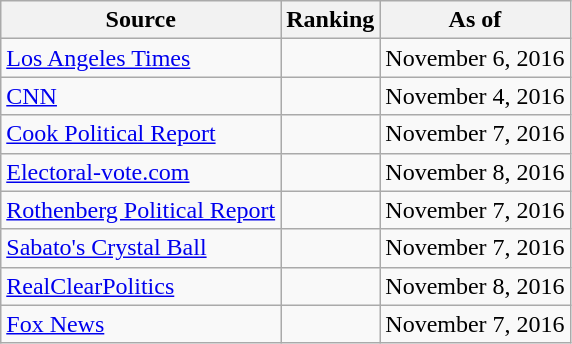<table class="wikitable" style="text-align:center">
<tr>
<th>Source</th>
<th>Ranking</th>
<th>As of</th>
</tr>
<tr>
<td align="left"><a href='#'>Los Angeles Times</a></td>
<td></td>
<td>November 6, 2016</td>
</tr>
<tr>
<td align="left"><a href='#'>CNN</a></td>
<td></td>
<td>November 4, 2016</td>
</tr>
<tr>
<td align="left"><a href='#'>Cook Political Report</a></td>
<td></td>
<td>November 7, 2016</td>
</tr>
<tr>
<td align="left"><a href='#'>Electoral-vote.com</a></td>
<td></td>
<td>November 8, 2016</td>
</tr>
<tr>
<td align=left><a href='#'>Rothenberg Political Report</a></td>
<td></td>
<td>November 7, 2016</td>
</tr>
<tr>
<td align="left"><a href='#'>Sabato's Crystal Ball</a></td>
<td></td>
<td>November 7, 2016</td>
</tr>
<tr>
<td align="left"><a href='#'>RealClearPolitics</a></td>
<td></td>
<td>November 8, 2016</td>
</tr>
<tr>
<td align="left"><a href='#'>Fox News</a></td>
<td></td>
<td>November 7, 2016</td>
</tr>
</table>
